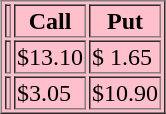<table border="1" bgcolor="pink" style="margin:1em auto;">
<tr ---->
<td></td>
<th>Call</th>
<th>Put</th>
</tr>
<tr ---->
<th></th>
<td>$13.10</td>
<td>$  1.65</td>
</tr>
<tr ---->
<th></th>
<td>$3.05</td>
<td>$10.90</td>
</tr>
</table>
